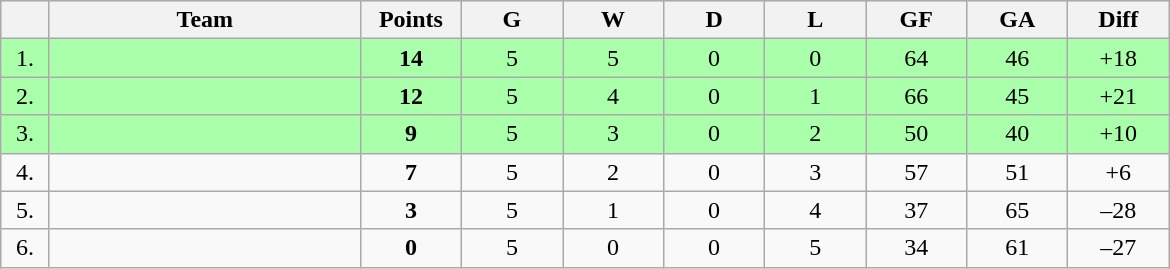<table class=wikitable style="text-align:center">
<tr bgcolor="#DCDCDC">
<th width="25"></th>
<th width="200">Team</th>
<th width="60">Points</th>
<th width="60">G</th>
<th width="60">W</th>
<th width="60">D</th>
<th width="60">L</th>
<th width="60">GF</th>
<th width="60">GA</th>
<th width="60">Diff</th>
</tr>
<tr bgcolor=#AAFFAA>
<td>1.</td>
<td align=left></td>
<td><strong>14</strong></td>
<td>5</td>
<td>5</td>
<td>0</td>
<td>0</td>
<td>64</td>
<td>46</td>
<td>+18</td>
</tr>
<tr bgcolor=#AAFFAA>
<td>2.</td>
<td align=left></td>
<td><strong>12</strong></td>
<td>5</td>
<td>4</td>
<td>0</td>
<td>1</td>
<td>66</td>
<td>45</td>
<td>+21</td>
</tr>
<tr bgcolor=#AAFFAA>
<td>3.</td>
<td align=left></td>
<td><strong>9</strong></td>
<td>5</td>
<td>3</td>
<td>0</td>
<td>2</td>
<td>50</td>
<td>40</td>
<td>+10</td>
</tr>
<tr>
<td>4.</td>
<td align=left></td>
<td><strong>7</strong></td>
<td>5</td>
<td>2</td>
<td>0</td>
<td>3</td>
<td>57</td>
<td>51</td>
<td>+6</td>
</tr>
<tr>
<td>5.</td>
<td align=left></td>
<td><strong>3</strong></td>
<td>5</td>
<td>1</td>
<td>0</td>
<td>4</td>
<td>37</td>
<td>65</td>
<td>–28</td>
</tr>
<tr>
<td>6.</td>
<td align=left></td>
<td><strong>0</strong></td>
<td>5</td>
<td>0</td>
<td>0</td>
<td>5</td>
<td>34</td>
<td>61</td>
<td>–27</td>
</tr>
</table>
